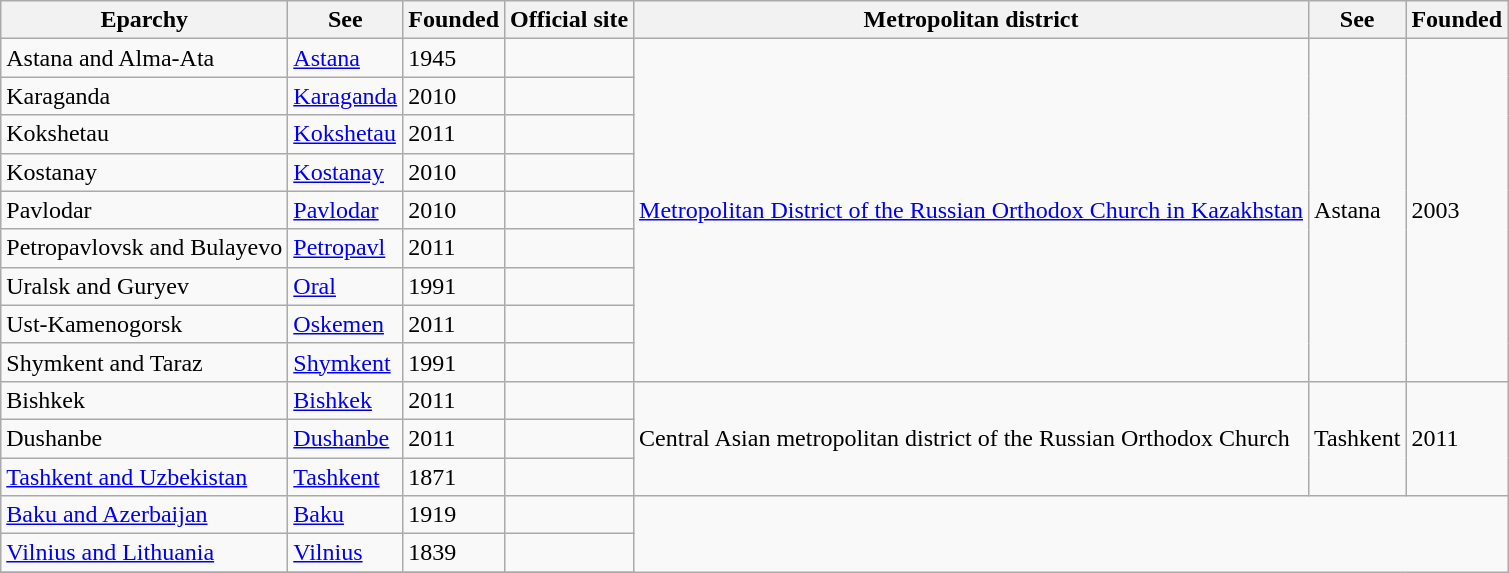<table class=wikitable>
<tr>
<th>Eparchy</th>
<th>See</th>
<th>Founded</th>
<th>Official site</th>
<th>Metropolitan district</th>
<th>See</th>
<th>Founded</th>
</tr>
<tr>
<td>Astana and Alma-Ata</td>
<td><a href='#'>Astana</a></td>
<td>1945</td>
<td></td>
<td rowspan=9><a href='#'>Metropolitan District of the Russian Orthodox Church in Kazakhstan</a></td>
<td rowspan=9>Astana</td>
<td rowspan=9>2003</td>
</tr>
<tr>
<td>Karaganda</td>
<td><a href='#'>Karaganda</a></td>
<td>2010</td>
<td></td>
</tr>
<tr>
<td>Kokshetau</td>
<td><a href='#'>Kokshetau</a></td>
<td>2011</td>
<td></td>
</tr>
<tr>
<td>Kostanay</td>
<td><a href='#'>Kostanay</a></td>
<td>2010</td>
<td></td>
</tr>
<tr>
<td>Pavlodar</td>
<td><a href='#'>Pavlodar</a></td>
<td>2010</td>
<td></td>
</tr>
<tr>
<td>Petropavlovsk and Bulayevo</td>
<td><a href='#'>Petropavl</a></td>
<td>2011</td>
<td></td>
</tr>
<tr>
<td>Uralsk and Guryev</td>
<td><a href='#'>Oral</a></td>
<td>1991</td>
<td></td>
</tr>
<tr>
<td>Ust-Kamenogorsk</td>
<td><a href='#'>Oskemen</a></td>
<td>2011</td>
<td></td>
</tr>
<tr>
<td>Shymkent and Taraz</td>
<td><a href='#'>Shymkent</a></td>
<td>1991</td>
<td> </td>
</tr>
<tr>
<td>Bishkek</td>
<td><a href='#'>Bishkek</a></td>
<td>2011</td>
<td> </td>
<td rowspan=3>Central Asian metropolitan district of the Russian Orthodox Church</td>
<td rowspan=3>Tashkent</td>
<td rowspan=3>2011</td>
</tr>
<tr>
<td>Dushanbe</td>
<td><a href='#'>Dushanbe</a></td>
<td>2011</td>
<td></td>
</tr>
<tr>
<td><a href='#'>Tashkent and Uzbekistan</a></td>
<td><a href='#'>Tashkent</a></td>
<td>1871</td>
<td></td>
</tr>
<tr>
<td><a href='#'>Baku and Azerbaijan</a></td>
<td><a href='#'>Baku</a></td>
<td>1919</td>
<td></td>
</tr>
<tr>
<td><a href='#'>Vilnius and Lithuania</a></td>
<td><a href='#'>Vilnius</a></td>
<td>1839</td>
<td></td>
</tr>
<tr>
</tr>
</table>
